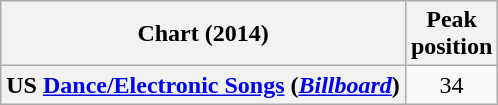<table class="wikitable plainrowheaders sortable">
<tr>
<th scope="col">Chart (2014)</th>
<th scope="col">Peak<br>position</th>
</tr>
<tr>
<th scope="row">US <a href='#'>Dance/Electronic Songs</a> (<em><a href='#'>Billboard</a></em>)</th>
<td align=center>34</td>
</tr>
</table>
